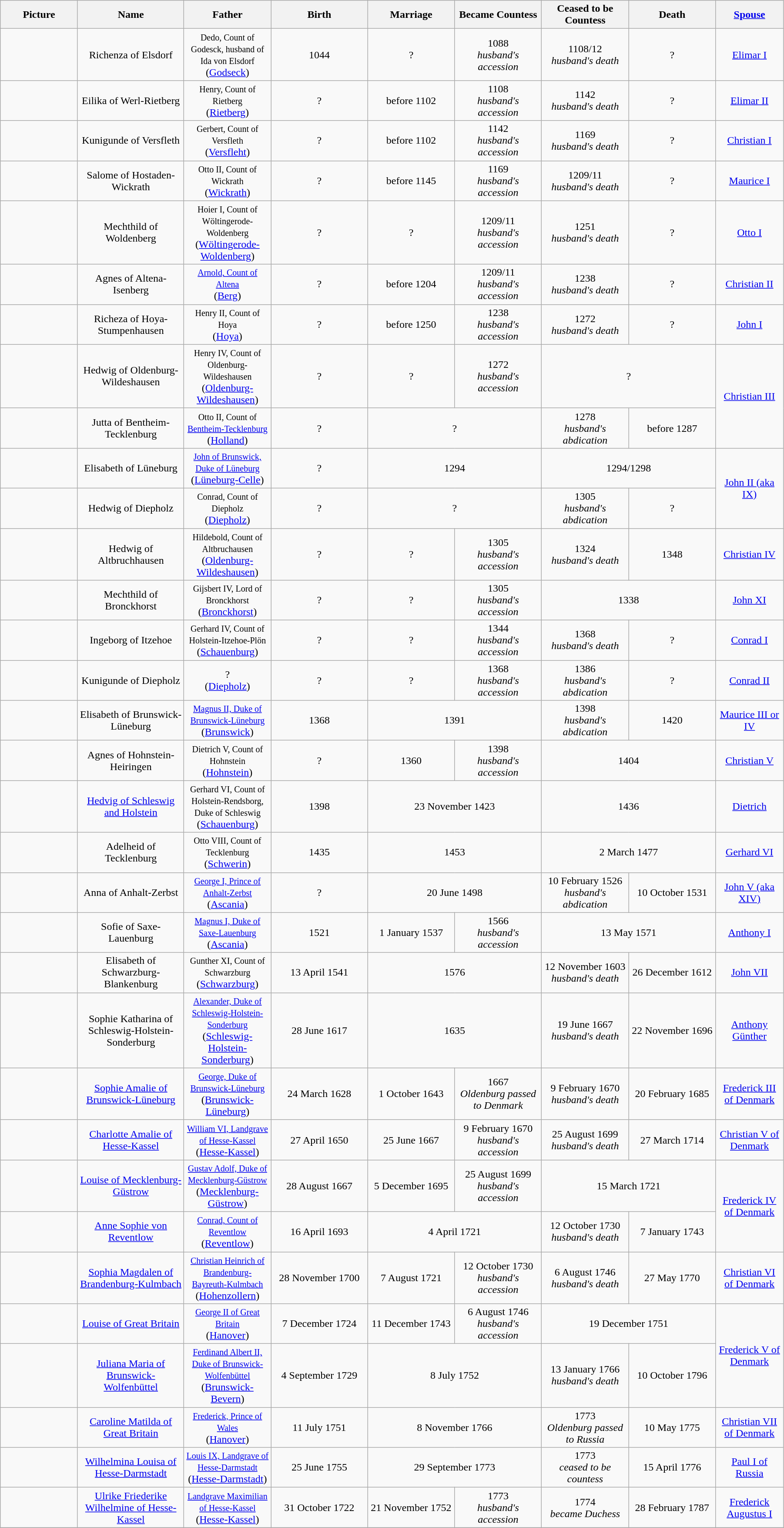<table width=95% class="wikitable">
<tr>
<th width = "8%">Picture</th>
<th width = "11%">Name</th>
<th width = "9%">Father</th>
<th width = "10%">Birth</th>
<th width = "9%">Marriage</th>
<th width = "9%">Became Countess</th>
<th width = "9%">Ceased to be Countess</th>
<th width = "9%">Death</th>
<th width = "7%"><a href='#'>Spouse</a></th>
</tr>
<tr>
<td align="center"></td>
<td align="center">Richenza of Elsdorf</td>
<td align="center"><small>Dedo, Count of Godesck, husband of Ida von Elsdorf</small><br>(<a href='#'>Godseck</a>)</td>
<td align=center>1044</td>
<td align=center>?</td>
<td align=center>1088<br><em>husband's accession</em></td>
<td align=center>1108/12<br><em>husband's death</em></td>
<td align="center">?</td>
<td align=center><a href='#'>Elimar I</a></td>
</tr>
<tr>
<td align="center"></td>
<td align="center">Eilika of Werl-Rietberg</td>
<td align="center"><small>Henry, Count of Rietberg</small><br>(<a href='#'>Rietberg</a>)</td>
<td align=center>?</td>
<td align=center>before 1102</td>
<td align=center>1108<br><em>husband's accession</em></td>
<td align=center>1142<br><em>husband's death</em></td>
<td align="center">?</td>
<td align=center><a href='#'>Elimar II</a></td>
</tr>
<tr>
<td align="center"></td>
<td align="center">Kunigunde of Versfleth</td>
<td align="center"><small>Gerbert, Count of Versfleth</small><br> (<a href='#'>Versfleht</a>)</td>
<td align=center>?</td>
<td align=center>before 1102</td>
<td align=center>1142<br><em>husband's accession</em></td>
<td align=center>1169<br><em>husband's death</em></td>
<td align="center">?</td>
<td align=center><a href='#'>Christian I</a></td>
</tr>
<tr>
<td align="center"></td>
<td align="center">Salome of Hostaden-Wickrath</td>
<td align="center"><small>Otto II, Count of Wickrath</small><br>(<a href='#'>Wickrath</a>)</td>
<td align=center>?</td>
<td align=center>before 1145</td>
<td align=center>1169<br><em>husband's accession</em></td>
<td align=center>1209/11<br><em>husband's death</em></td>
<td align="center">?</td>
<td align=center><a href='#'>Maurice I</a></td>
</tr>
<tr>
<td align="center"></td>
<td align="center">Mechthild of Woldenberg</td>
<td align="center"><small>Hoier I, Count of Wöltingerode-Woldenberg</small><br>(<a href='#'>Wöltingerode-Woldenberg</a>)</td>
<td align=center>?</td>
<td align=center>?</td>
<td align=center>1209/11<br><em>husband's accession</em></td>
<td align=center>1251<br><em>husband's death</em></td>
<td align="center">?</td>
<td align=center><a href='#'>Otto I</a></td>
</tr>
<tr>
<td align="center"></td>
<td align="center">Agnes of Altena-Isenberg</td>
<td align="center"><small><a href='#'>Arnold, Count of Altena</a></small><br>(<a href='#'>Berg</a>)</td>
<td align=center>?</td>
<td align=center>before 1204</td>
<td align=center>1209/11<br><em>husband's accession</em></td>
<td align=center>1238<br><em>husband's death</em></td>
<td align="center">?</td>
<td align=center><a href='#'>Christian II</a></td>
</tr>
<tr>
<td align="center"></td>
<td align="center">Richeza of Hoya-Stumpenhausen</td>
<td align="center"><small>Henry II, Count of Hoya</small><br>(<a href='#'>Hoya</a>)</td>
<td align=center>?</td>
<td align=center>before 1250</td>
<td align=center>1238<br><em>husband's accession</em></td>
<td align=center>1272<br><em>husband's death</em></td>
<td align="center">?</td>
<td align=center><a href='#'>John I</a></td>
</tr>
<tr>
<td align="center"></td>
<td align="center">Hedwig of Oldenburg-Wildeshausen</td>
<td align="center"><small>Henry IV, Count of Oldenburg-Wildeshausen</small><br>(<a href='#'>Oldenburg-Wildeshausen</a>)</td>
<td align=center>?</td>
<td align=center>?</td>
<td align=center>1272<br><em>husband's accession</em></td>
<td align="center" colspan="2">?</td>
<td align="center" rowspan="2"><a href='#'>Christian III</a></td>
</tr>
<tr>
<td align="center"></td>
<td align="center">Jutta of Bentheim-Tecklenburg</td>
<td align="center"><small>Otto II, Count of <a href='#'>Bentheim-Tecklenburg</a></small><br>(<a href='#'>Holland</a>)</td>
<td align=center>?</td>
<td align="center" colspan="2">?</td>
<td align=center>1278<br><em>husband's abdication</em></td>
<td align="center">before 1287</td>
</tr>
<tr>
<td align="center"></td>
<td align="center">Elisabeth of Lüneburg</td>
<td align="center"><small><a href='#'>John of Brunswick, Duke of Lüneburg</a></small><br>(<a href='#'>Lüneburg-Celle</a>)</td>
<td align=center>?</td>
<td align="center" colspan="2">1294</td>
<td align="center" colspan="2">1294/1298</td>
<td align="center" rowspan="2"><a href='#'>John II (aka IX)</a></td>
</tr>
<tr>
<td align="center"></td>
<td align="center">Hedwig of Diepholz</td>
<td align="center"><small>Conrad, Count of Diepholz</small><br>(<a href='#'>Diepholz</a>)</td>
<td align=center>?</td>
<td align="center" colspan="2">?</td>
<td align=center>1305<br><em>husband's abdication</em></td>
<td align="center">?</td>
</tr>
<tr>
<td align="center"></td>
<td align="center">Hedwig of Altbruchhausen</td>
<td align="center"><small>Hildebold, Count of Altbruchausen</small><br>(<a href='#'>Oldenburg-Wildeshausen</a>)</td>
<td align=center>?</td>
<td align=center>?</td>
<td align=center>1305<br><em>husband's accession</em></td>
<td align=center>1324<br><em>husband's death</em></td>
<td align="center">1348</td>
<td align=center><a href='#'>Christian IV</a></td>
</tr>
<tr>
<td align="center"></td>
<td align="center">Mechthild of Bronckhorst</td>
<td align="center"><small>Gijsbert IV, Lord of Bronckhorst</small><br>(<a href='#'>Bronckhorst</a>)</td>
<td align=center>?</td>
<td align=center>?</td>
<td align=center>1305<br><em>husband's accession</em></td>
<td align="center" colspan="2">1338</td>
<td align=center><a href='#'>John XI</a></td>
</tr>
<tr>
<td align="center"></td>
<td align="center">Ingeborg of Itzehoe</td>
<td align="center"><small>Gerhard IV, Count of Holstein-Itzehoe-Plön</small><br>(<a href='#'>Schauenburg</a>)</td>
<td align=center>?</td>
<td align=center>?</td>
<td align=center>1344<br><em>husband's accession</em></td>
<td align=center>1368<br><em>husband's death</em></td>
<td align=center>?</td>
<td align=center><a href='#'>Conrad I</a></td>
</tr>
<tr>
<td align="center"></td>
<td align="center">Kunigunde of Diepholz</td>
<td align="center">?<br>(<a href='#'>Diepholz</a>)</td>
<td align=center>?</td>
<td align=center>?</td>
<td align=center>1368<br><em>husband's accession</em></td>
<td align=center>1386<br><em>husband's abdication</em></td>
<td align=center>?</td>
<td align=center><a href='#'>Conrad II</a></td>
</tr>
<tr>
<td align="center"></td>
<td align="center">Elisabeth of Brunswick-Lüneburg</td>
<td align="center"><small><a href='#'>Magnus II, Duke of Brunswick-Lüneburg</a></small><br>(<a href='#'>Brunswick</a>)</td>
<td align=center>1368</td>
<td align="center" colspan="2">1391</td>
<td align=center>1398<br><em>husband's abdication</em></td>
<td align=center>1420</td>
<td align=center><a href='#'>Maurice III or IV</a></td>
</tr>
<tr>
<td align="center"></td>
<td align="center">Agnes of Hohnstein-Heiringen</td>
<td align="center"><small>Dietrich V, Count of Hohnstein</small><br>(<a href='#'>Hohnstein</a>)</td>
<td align=center>?</td>
<td align=center>1360</td>
<td align=center>1398<br><em>husband's accession</em></td>
<td align="center" colspan="2">1404</td>
<td align=center><a href='#'>Christian V</a></td>
</tr>
<tr>
<td align="center"></td>
<td align="center"><a href='#'>Hedvig of Schleswig and Holstein</a></td>
<td align="center"><small>Gerhard VI, Count of Holstein-Rendsborg, Duke of Schleswig</small><br>(<a href='#'>Schauenburg</a>)</td>
<td align=center>1398</td>
<td align="center" colspan="2">23 November 1423</td>
<td align="center" colspan="2">1436</td>
<td align=center><a href='#'>Dietrich</a></td>
</tr>
<tr>
<td align="center"></td>
<td align="center">Adelheid of Tecklenburg</td>
<td align="center"><small>Otto VIII, Count of Tecklenburg</small><br>(<a href='#'>Schwerin</a>)</td>
<td align=center>1435</td>
<td align="center" colspan="2">1453</td>
<td align="center" colspan="2">2 March 1477</td>
<td align=center><a href='#'>Gerhard VI</a></td>
</tr>
<tr>
<td align="center"></td>
<td align="center">Anna of Anhalt-Zerbst</td>
<td align="center"><small><a href='#'>George I, Prince of Anhalt-Zerbst</a></small><br>(<a href='#'>Ascania</a>)</td>
<td align=center>?</td>
<td align="center" colspan="2">20 June 1498</td>
<td align=center>10 February 1526<br><em>husband's abdication</em></td>
<td align="center">10 October 1531</td>
<td align=center><a href='#'>John V (aka XIV)</a></td>
</tr>
<tr>
<td align="center"></td>
<td align="center">Sofie of Saxe-Lauenburg</td>
<td align="center"><small><a href='#'>Magnus I, Duke of Saxe-Lauenburg</a></small><br>(<a href='#'>Ascania</a>)</td>
<td align=center>1521</td>
<td align=center>1 January 1537</td>
<td align=center>1566<br><em>husband's accession</em></td>
<td align="center" colspan="2">13 May 1571</td>
<td align=center><a href='#'>Anthony I</a></td>
</tr>
<tr>
<td align="center"></td>
<td align="center">Elisabeth of Schwarzburg-Blankenburg</td>
<td align="center"><small>Gunther XI, Count of Schwarzburg</small><br>(<a href='#'>Schwarzburg</a>)</td>
<td align=center>13 April 1541</td>
<td align="center" colspan="2">1576</td>
<td align=center>12 November 1603<br><em>husband's death</em></td>
<td align="center">26 December 1612</td>
<td align=center><a href='#'>John VII</a></td>
</tr>
<tr>
<td align="center"></td>
<td align="center">Sophie Katharina of Schleswig-Holstein-Sonderburg</td>
<td align="center"><small><a href='#'>Alexander, Duke of Schleswig-Holstein-Sonderburg</a></small><br>(<a href='#'>Schleswig-Holstein-Sonderburg</a>)</td>
<td align=center>28 June 1617</td>
<td align="center" colspan="2">1635</td>
<td align=center>19 June 1667<br><em>husband's death</em></td>
<td align="center">22 November 1696</td>
<td align=center><a href='#'>Anthony Günther</a></td>
</tr>
<tr>
<td align="center"></td>
<td align="center"><a href='#'>Sophie Amalie of Brunswick-Lüneburg</a></td>
<td align="center"><small><a href='#'>George, Duke of Brunswick-Lüneburg</a></small><br>(<a href='#'>Brunswick-Lüneburg</a>)</td>
<td align="center">24 March 1628</td>
<td align="center">1 October 1643</td>
<td align="center">1667<br><em>Oldenburg passed to Denmark</em></td>
<td align="center">9 February 1670 <br><em>husband's death</em></td>
<td align="center">20 February 1685</td>
<td align="center"><a href='#'>Frederick III of Denmark</a></td>
</tr>
<tr>
<td align="center"></td>
<td align="center"><a href='#'>Charlotte Amalie of Hesse-Kassel</a></td>
<td align="center"><small><a href='#'>William VI, Landgrave of Hesse-Kassel</a></small><br>(<a href='#'>Hesse-Kassel</a>)</td>
<td align="center">27 April 1650</td>
<td align="center">25 June 1667</td>
<td align="center">9 February 1670 <br><em>husband's accession</em></td>
<td align="center">25 August 1699 <br><em>husband's death</em></td>
<td align="center">27 March 1714</td>
<td align="center"><a href='#'>Christian V of Denmark</a></td>
</tr>
<tr>
<td align="center"></td>
<td align="center"><a href='#'>Louise of Mecklenburg-Güstrow</a></td>
<td align="center"><small><a href='#'>Gustav Adolf, Duke of Mecklenburg-Güstrow</a></small><br>(<a href='#'>Mecklenburg-Güstrow</a>)</td>
<td align="center">28 August 1667</td>
<td align="center">5 December 1695</td>
<td align="center">25 August 1699<br><em>husband's accession</em></td>
<td align="center" colspan="2">15 March 1721</td>
<td align="center" rowspan="2"><a href='#'>Frederick IV of Denmark</a></td>
</tr>
<tr>
<td align="center"></td>
<td align="center"><a href='#'>Anne Sophie von Reventlow</a></td>
<td align="center"><small><a href='#'>Conrad, Count of Reventlow</a></small><br>(<a href='#'>Reventlow</a>)</td>
<td align="center">16 April 1693</td>
<td align="center" colspan="2">4 April 1721</td>
<td align="center">12 October 1730<br><em>husband's death</em></td>
<td align="center">7 January 1743</td>
</tr>
<tr>
<td align="center"></td>
<td align="center"><a href='#'>Sophia Magdalen of Brandenburg-Kulmbach</a></td>
<td align="center"><small><a href='#'>Christian Heinrich of Brandenburg-Bayreuth-Kulmbach</a></small><br>(<a href='#'>Hohenzollern</a>)</td>
<td align="center">28 November 1700</td>
<td align="center">7 August 1721</td>
<td align="center">12 October 1730 <br><em>husband's accession</em></td>
<td align="center">6 August 1746<br><em>husband's death</em></td>
<td align="center">27 May 1770</td>
<td align="center"><a href='#'>Christian VI of Denmark</a></td>
</tr>
<tr>
<td align="center"></td>
<td align="center"><a href='#'>Louise of Great Britain</a></td>
<td align="center"><small><a href='#'>George II of Great Britain</a></small><br>(<a href='#'>Hanover</a>)</td>
<td align="center">7 December 1724</td>
<td align="center">11 December 1743</td>
<td align="center">6 August 1746<br><em>husband's accession</em></td>
<td align="center" colspan="2">19 December 1751</td>
<td align="center" rowspan="2"><a href='#'>Frederick V of Denmark</a></td>
</tr>
<tr>
<td align="center"></td>
<td align="center"><a href='#'>Juliana Maria of Brunswick-Wolfenbüttel</a></td>
<td align="center"><small><a href='#'>Ferdinand Albert II, Duke of Brunswick-Wolfenbüttel</a></small><br>(<a href='#'>Brunswick-Bevern</a>)</td>
<td align="center">4 September 1729</td>
<td align="center" colspan="2">8 July 1752</td>
<td align="center">13 January 1766<br><em>husband's death</em></td>
<td align="center">10 October 1796</td>
</tr>
<tr>
<td align="center"></td>
<td align="center"><a href='#'>Caroline Matilda of Great Britain</a></td>
<td align="center"><small><a href='#'>Frederick, Prince of Wales</a></small><br>(<a href='#'>Hanover</a>)</td>
<td align="center">11 July 1751</td>
<td align="center" colspan="2">8 November 1766</td>
<td align=center>1773<br><em>Oldenburg passed to Russia</em></td>
<td align="center">10 May 1775</td>
<td align="center"><a href='#'>Christian VII of Denmark</a></td>
</tr>
<tr>
<td align="center"></td>
<td align="center"><a href='#'>Wilhelmina Louisa of Hesse-Darmstadt</a></td>
<td align="center"><small><a href='#'>Louis IX, Landgrave of Hesse-Darmstadt</a></small> <br>(<a href='#'>Hesse-Darmstadt</a>)</td>
<td align="center">25 June 1755</td>
<td align="center" colspan="2">29 September 1773</td>
<td align=center>1773<br><em>ceased to be countess</em></td>
<td align="center">15 April 1776</td>
<td align="center"><a href='#'>Paul I of Russia</a></td>
</tr>
<tr>
<td align="center"></td>
<td align="center"><a href='#'>Ulrike Friederike Wilhelmine of Hesse-Kassel</a></td>
<td align="center"><small><a href='#'>Landgrave Maximilian of Hesse-Kassel</a></small> <br> (<a href='#'>Hesse-Kassel</a>)</td>
<td align=center>31 October 1722</td>
<td align=center>21 November 1752</td>
<td align=center>1773<br><em>husband's accession</em></td>
<td align=center>1774<br><em>became Duchess</em></td>
<td align="center">28 February 1787</td>
<td align=center><a href='#'>Frederick Augustus I</a></td>
</tr>
<tr>
</tr>
</table>
